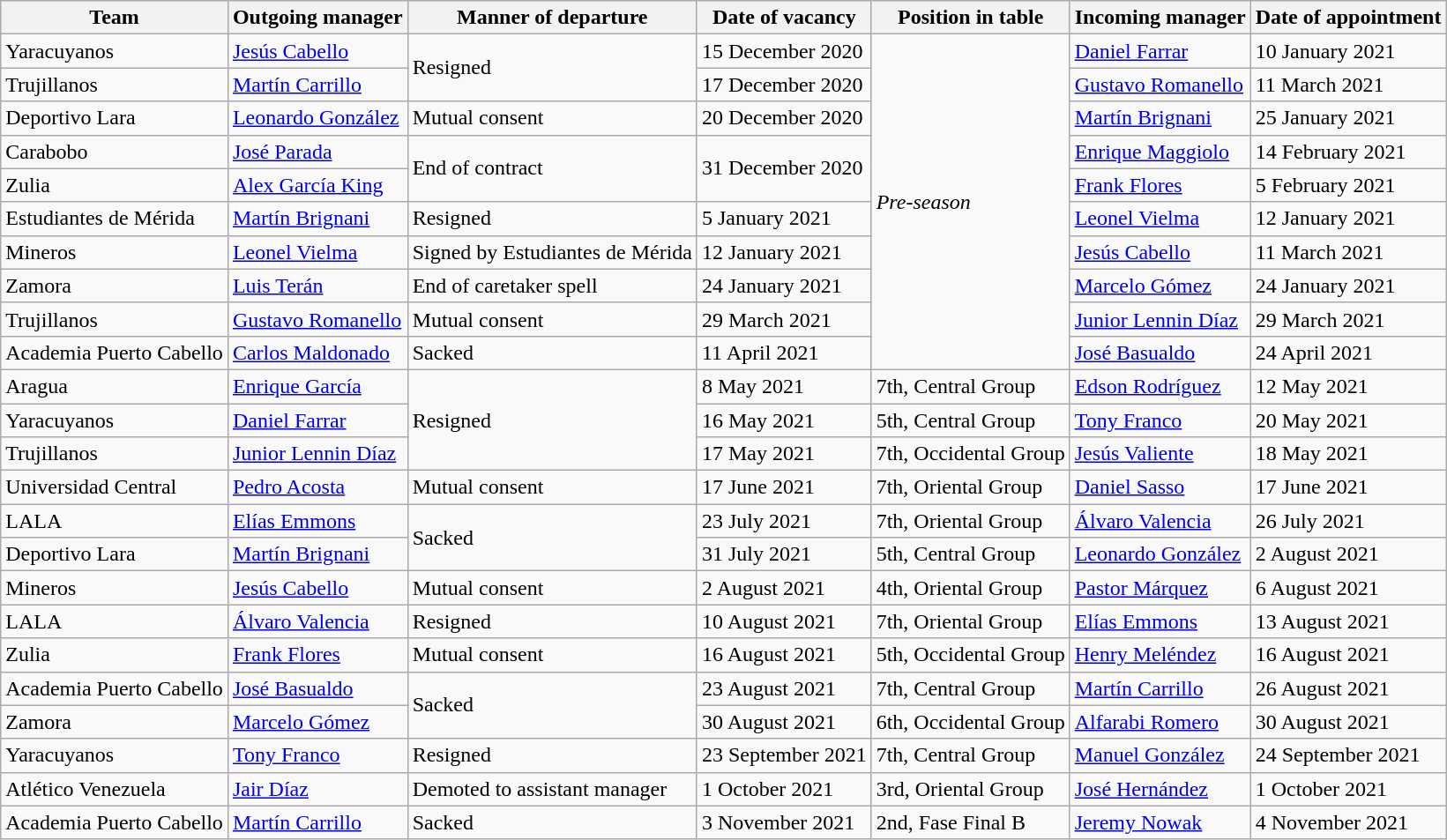<table class="wikitable sortable">
<tr>
<th>Team</th>
<th>Outgoing manager</th>
<th>Manner of departure</th>
<th>Date of vacancy</th>
<th>Position in table</th>
<th>Incoming manager</th>
<th>Date of appointment</th>
</tr>
<tr>
<td>Yaracuyanos</td>
<td> <a href='#'>Jesús Cabello</a></td>
<td rowspan=2>Resigned</td>
<td>15 December 2020</td>
<td rowspan=10><em>Pre-season</em></td>
<td> <a href='#'>Daniel Farrar</a></td>
<td>10 January 2021</td>
</tr>
<tr>
<td>Trujillanos</td>
<td> <a href='#'>Martín Carrillo</a></td>
<td>17 December 2020</td>
<td> <a href='#'>Gustavo Romanello</a></td>
<td>11 March 2021</td>
</tr>
<tr>
<td>Deportivo Lara</td>
<td> <a href='#'>Leonardo González</a></td>
<td>Mutual consent</td>
<td>20 December 2020</td>
<td> <a href='#'>Martín Brignani</a></td>
<td>25 January 2021</td>
</tr>
<tr>
<td>Carabobo</td>
<td> <a href='#'>José Parada</a></td>
<td rowspan=2>End of contract</td>
<td rowspan=2>31 December 2020</td>
<td> <a href='#'>Enrique Maggiolo</a></td>
<td>14 February 2021</td>
</tr>
<tr>
<td>Zulia</td>
<td> <a href='#'>Alex García King</a></td>
<td> <a href='#'>Frank Flores</a></td>
<td>5 February 2021</td>
</tr>
<tr>
<td>Estudiantes de Mérida</td>
<td> <a href='#'>Martín Brignani</a></td>
<td>Resigned</td>
<td>5 January 2021</td>
<td> <a href='#'>Leonel Vielma</a></td>
<td>12 January 2021</td>
</tr>
<tr>
<td>Mineros</td>
<td> <a href='#'>Leonel Vielma</a></td>
<td>Signed by Estudiantes de Mérida</td>
<td>12 January 2021</td>
<td> <a href='#'>Jesús Cabello</a></td>
<td>11 March 2021</td>
</tr>
<tr>
<td>Zamora</td>
<td> <a href='#'>Luis Terán</a></td>
<td>End of caretaker spell</td>
<td>24 January 2021</td>
<td> <a href='#'>Marcelo Gómez</a></td>
<td>24 January 2021</td>
</tr>
<tr>
<td>Trujillanos</td>
<td> <a href='#'>Gustavo Romanello</a></td>
<td>Mutual consent</td>
<td>29 March 2021</td>
<td> <a href='#'>Junior Lennin Díaz</a></td>
<td>29 March 2021</td>
</tr>
<tr>
<td>Academia Puerto Cabello</td>
<td> <a href='#'>Carlos Maldonado</a></td>
<td>Sacked</td>
<td>11 April 2021</td>
<td> <a href='#'>José Basualdo</a></td>
<td>24 April 2021</td>
</tr>
<tr>
<td>Aragua</td>
<td> <a href='#'>Enrique García</a></td>
<td rowspan=3>Resigned</td>
<td>8 May 2021</td>
<td>7th, Central Group</td>
<td> <a href='#'>Edson Rodríguez</a></td>
<td>12 May 2021</td>
</tr>
<tr>
<td>Yaracuyanos</td>
<td> <a href='#'>Daniel Farrar</a></td>
<td>16 May 2021</td>
<td>5th, Central Group</td>
<td> <a href='#'>Tony Franco</a></td>
<td>20 May 2021</td>
</tr>
<tr>
<td>Trujillanos</td>
<td> <a href='#'>Junior Lennin Díaz</a></td>
<td>17 May 2021</td>
<td>7th, Occidental Group</td>
<td> <a href='#'>Jesús Valiente</a></td>
<td>18 May 2021</td>
</tr>
<tr>
<td>Universidad Central</td>
<td> <a href='#'>Pedro Acosta</a></td>
<td>Mutual consent</td>
<td>17 June 2021</td>
<td>7th, Oriental Group</td>
<td> <a href='#'>Daniel Sasso</a></td>
<td>17 June 2021</td>
</tr>
<tr>
<td>LALA</td>
<td> <a href='#'>Elías Emmons</a></td>
<td rowspan=2>Sacked</td>
<td>23 July 2021</td>
<td>7th, Oriental Group</td>
<td> <a href='#'>Álvaro Valencia</a></td>
<td>26 July 2021</td>
</tr>
<tr>
<td>Deportivo Lara</td>
<td> <a href='#'>Martín Brignani</a></td>
<td>31 July 2021</td>
<td>5th, Central Group</td>
<td> <a href='#'>Leonardo González</a></td>
<td>2 August 2021</td>
</tr>
<tr>
<td>Mineros</td>
<td> <a href='#'>Jesús Cabello</a></td>
<td>Mutual consent</td>
<td>2 August 2021</td>
<td>4th, Oriental Group</td>
<td> <a href='#'>Pastor Márquez</a></td>
<td>6 August 2021</td>
</tr>
<tr>
<td>LALA</td>
<td> <a href='#'>Álvaro Valencia</a></td>
<td>Resigned</td>
<td>10 August 2021</td>
<td>7th, Oriental Group</td>
<td> <a href='#'>Elías Emmons</a></td>
<td>13 August 2021</td>
</tr>
<tr>
<td>Zulia</td>
<td> <a href='#'>Frank Flores</a></td>
<td>Mutual consent</td>
<td>16 August 2021</td>
<td>5th, Occidental Group</td>
<td> <a href='#'>Henry Meléndez</a></td>
<td>16 August 2021</td>
</tr>
<tr>
<td>Academia Puerto Cabello</td>
<td> <a href='#'>José Basualdo</a></td>
<td rowspan=2>Sacked</td>
<td>23 August 2021</td>
<td>7th, Central Group</td>
<td> <a href='#'>Martín Carrillo</a></td>
<td>26 August 2021</td>
</tr>
<tr>
<td>Zamora</td>
<td> <a href='#'>Marcelo Gómez</a></td>
<td>30 August 2021</td>
<td>6th, Occidental Group</td>
<td> <a href='#'>Alfarabi Romero</a></td>
<td>30 August 2021</td>
</tr>
<tr>
<td>Yaracuyanos</td>
<td> <a href='#'>Tony Franco</a></td>
<td>Resigned</td>
<td>23 September 2021</td>
<td>7th, Central Group</td>
<td> <a href='#'>Manuel González</a></td>
<td>24 September 2021</td>
</tr>
<tr>
<td>Atlético Venezuela</td>
<td> <a href='#'>Jair Díaz</a></td>
<td>Demoted to assistant manager</td>
<td>1 October 2021</td>
<td>3rd, Oriental Group</td>
<td> <a href='#'>José Hernández</a></td>
<td>1 October 2021</td>
</tr>
<tr>
<td>Academia Puerto Cabello</td>
<td> <a href='#'>Martín Carrillo</a></td>
<td>Sacked</td>
<td>3 November 2021</td>
<td>2nd, Fase Final B</td>
<td> <a href='#'>Jeremy Nowak</a></td>
<td>4 November 2021</td>
</tr>
</table>
